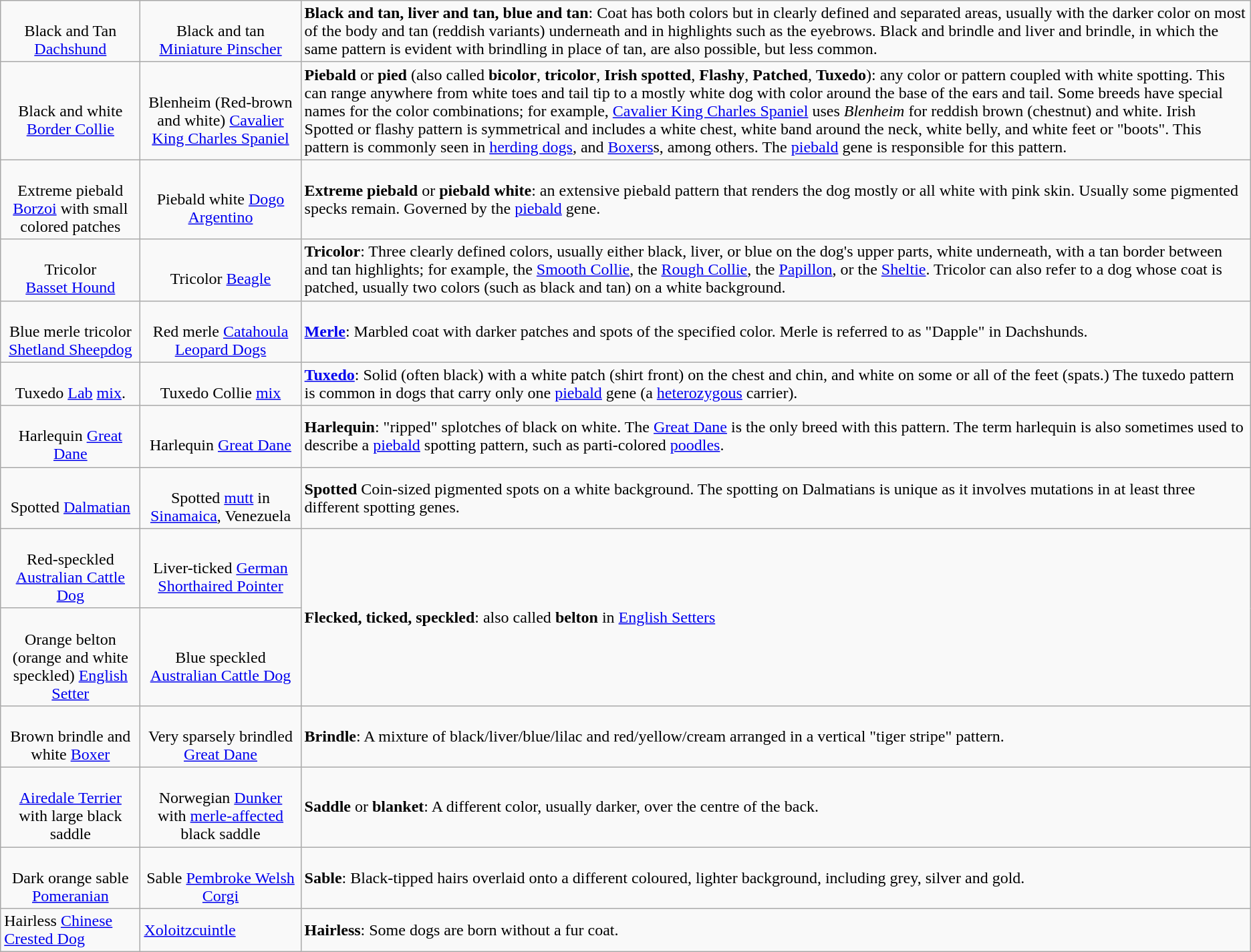<table class=wikitable>
<tr>
<td align=center> <br> Black and Tan <a href='#'>Dachshund</a></td>
<td align=center> <br> Black and tan <a href='#'>Miniature Pinscher</a></td>
<td><strong>Black and tan, liver and tan, blue and tan</strong>: Coat has both colors but in clearly defined and separated areas, usually with the darker color on most of the body and tan (reddish variants) underneath and in highlights such as the eyebrows. Black and brindle and liver and brindle, in which the same pattern is evident with brindling in place of tan, are also possible, but less common.</td>
</tr>
<tr>
<td align=center> <br>Black and white <a href='#'>Border Collie</a></td>
<td align=center> <br>Blenheim (Red-brown and white) <a href='#'>Cavalier King Charles Spaniel</a></td>
<td><strong>Piebald</strong> or <strong>pied</strong> (also called <strong>bicolor</strong>, <strong>tricolor</strong>, <strong>Irish spotted</strong>, <strong>Flashy</strong>, <strong>Patched</strong>, <strong>Tuxedo</strong>): any color or pattern coupled with white spotting. This can range anywhere from white toes and tail tip to a mostly white dog with color around the base of the ears and tail. Some breeds have special names for the color combinations; for example, <a href='#'>Cavalier King Charles Spaniel</a> uses <em>Blenheim</em> for reddish brown (chestnut) and white. Irish Spotted or flashy pattern is symmetrical and includes a white chest, white band around the neck, white belly, and white feet or "boots". This pattern is commonly seen in <a href='#'>herding dogs</a>, and <a href='#'>Boxers</a>s, among others. The <a href='#'>piebald</a> gene is responsible for this pattern.</td>
</tr>
<tr>
<td align=center> <br>Extreme piebald <a href='#'>Borzoi</a> with small colored patches</td>
<td align=center> <br>Piebald white <a href='#'>Dogo Argentino</a></td>
<td><strong>Extreme piebald</strong> or <strong>piebald white</strong>: an extensive piebald pattern that renders the dog mostly or all white with pink skin. Usually some pigmented specks remain. Governed by the <a href='#'>piebald</a> gene.</td>
</tr>
<tr>
<td align=center> <br> Tricolor<br><a href='#'>Basset Hound</a></td>
<td align=center> <br>Tricolor <a href='#'>Beagle</a></td>
<td><strong>Tricolor</strong>: Three clearly defined colors, usually either black, liver, or blue on the dog's upper parts, white underneath, with a tan border between and tan highlights; for example, the <a href='#'>Smooth Collie</a>, the <a href='#'>Rough Collie</a>, the <a href='#'>Papillon</a>, or the <a href='#'>Sheltie</a>. Tricolor can also refer to a dog whose coat is patched, usually two colors (such as black and tan) on a white background.</td>
</tr>
<tr>
<td align=center> <br>Blue merle tricolor <a href='#'>Shetland Sheepdog</a></td>
<td align=center> <br>Red merle <a href='#'>Catahoula Leopard Dogs</a></td>
<td><strong><a href='#'>Merle</a></strong>: Marbled coat with darker patches and spots of the specified color. Merle is referred to as "Dapple" in Dachshunds.</td>
</tr>
<tr>
<td align=center> <br> Tuxedo <a href='#'>Lab</a> <a href='#'>mix</a>.</td>
<td align=center> <br> Tuxedo Collie <a href='#'>mix</a></td>
<td><strong><a href='#'>Tuxedo</a></strong>: Solid (often black) with a white patch (shirt front) on the chest and chin, and white on some or all of the feet (spats.) The tuxedo pattern is common in dogs that carry only one <a href='#'>piebald</a> gene (a <a href='#'>heterozygous</a> carrier).</td>
</tr>
<tr>
<td align=center> <br>Harlequin <a href='#'>Great Dane</a></td>
<td align=center> <br>Harlequin <a href='#'>Great Dane</a></td>
<td><strong>Harlequin</strong>: "ripped" splotches of black on white. The <a href='#'>Great Dane</a> is the only breed with this pattern. The term harlequin is also sometimes used to describe a <a href='#'>piebald</a> spotting pattern, such as parti-colored <a href='#'>poodles</a>.</td>
</tr>
<tr>
<td align=center><br>Spotted <a href='#'>Dalmatian</a></td>
<td align=center> <br>Spotted <a href='#'>mutt</a> in <a href='#'>Sinamaica</a>, Venezuela</td>
<td><strong>Spotted</strong> Coin-sized pigmented spots on a white background. The spotting on Dalmatians is unique as it involves mutations in at least three different spotting genes.</td>
</tr>
<tr>
<td align=center> <br>Red-speckled <a href='#'>Australian Cattle Dog</a></td>
<td align=center> <br>Liver-ticked <a href='#'>German Shorthaired Pointer</a></td>
<td rowspan=2><strong>Flecked, ticked, speckled</strong>: also called <strong>belton</strong> in <a href='#'>English Setters</a></td>
</tr>
<tr>
<td align=center> <br> Orange belton (orange and white speckled) <a href='#'>English Setter</a></td>
<td align=center> <br>Blue speckled <a href='#'>Australian Cattle Dog</a></td>
</tr>
<tr>
<td align=center> <br>Brown brindle and white <a href='#'>Boxer</a></td>
<td align=center> <br> Very sparsely brindled <a href='#'>Great Dane</a></td>
<td><strong>Brindle</strong>: A mixture of black/liver/blue/lilac and red/yellow/cream arranged in a vertical "tiger stripe" pattern.</td>
</tr>
<tr>
<td align=center> <br><a href='#'>Airedale Terrier</a> with large black saddle</td>
<td align=center> <br> Norwegian <a href='#'>Dunker</a> with <a href='#'>merle-affected</a> black saddle</td>
<td><strong>Saddle</strong> or <strong>blanket</strong>: A different color, usually darker, over the centre of the back.</td>
</tr>
<tr>
<td align=center> <br> Dark orange sable <a href='#'>Pomeranian</a></td>
<td align=center> <br> Sable <a href='#'>Pembroke Welsh Corgi</a></td>
<td><strong>Sable</strong>: Black-tipped hairs overlaid onto a different coloured, lighter background, including grey, silver and gold.</td>
</tr>
<tr>
<td>Hairless <a href='#'>Chinese Crested Dog</a></td>
<td> <a href='#'>Xoloitzcuintle</a></td>
<td><strong>Hairless</strong>: Some dogs are born without a fur coat.</td>
</tr>
</table>
